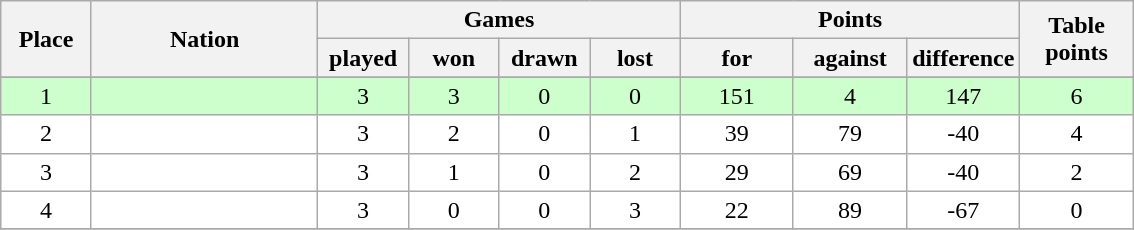<table class="wikitable">
<tr>
<th rowspan=2 width="8%">Place</th>
<th rowspan=2 width="20%">Nation</th>
<th colspan=4 width="32%">Games</th>
<th colspan=3 width="30%">Points</th>
<th rowspan=2 width="10%">Table<br>points</th>
</tr>
<tr>
<th width="8%">played</th>
<th width="8%">won</th>
<th width="8%">drawn</th>
<th width="8%">lost</th>
<th width="10%">for</th>
<th width="10%">against</th>
<th width="10%">difference</th>
</tr>
<tr>
</tr>
<tr bgcolor=#ccffcc align=center>
<td>1</td>
<td align=left><strong></strong></td>
<td>3</td>
<td>3</td>
<td>0</td>
<td>0</td>
<td>151</td>
<td>4</td>
<td>147</td>
<td>6</td>
</tr>
<tr bgcolor=#ffffff align=center>
<td>2</td>
<td align=left></td>
<td>3</td>
<td>2</td>
<td>0</td>
<td>1</td>
<td>39</td>
<td>79</td>
<td>-40</td>
<td>4</td>
</tr>
<tr bgcolor=#ffffff align=center>
<td>3</td>
<td align=left></td>
<td>3</td>
<td>1</td>
<td>0</td>
<td>2</td>
<td>29</td>
<td>69</td>
<td>-40</td>
<td>2</td>
</tr>
<tr bgcolor=#ffffff align=center>
<td>4</td>
<td align=left></td>
<td>3</td>
<td>0</td>
<td>0</td>
<td>3</td>
<td>22</td>
<td>89</td>
<td>-67</td>
<td>0</td>
</tr>
<tr bgcolor=#ffcccc align=center>
</tr>
</table>
